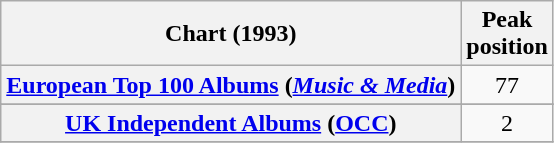<table class="wikitable sortable plainrowheaders" style="text-align:center">
<tr>
<th scope="col">Chart (1993)</th>
<th scope="col">Peak<br>position</th>
</tr>
<tr>
<th scope="row"><a href='#'>European Top 100 Albums</a> (<em><a href='#'>Music & Media</a></em>)</th>
<td>77</td>
</tr>
<tr>
</tr>
<tr>
<th scope="row"><a href='#'>UK Independent Albums</a> (<a href='#'>OCC</a>)</th>
<td>2</td>
</tr>
<tr>
</tr>
</table>
